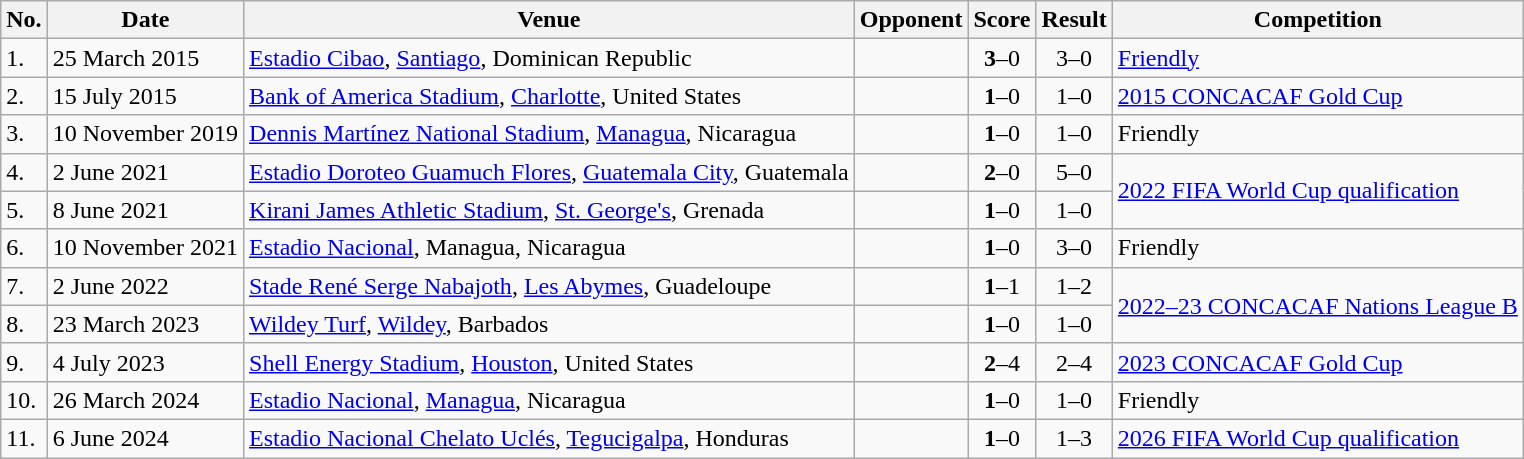<table class="wikitable">
<tr>
<th>No.</th>
<th>Date</th>
<th>Venue</th>
<th>Opponent</th>
<th>Score</th>
<th>Result</th>
<th>Competition</th>
</tr>
<tr>
<td>1.</td>
<td>25 March 2015</td>
<td><a href='#'>Estadio Cibao</a>, <a href='#'>Santiago</a>, Dominican Republic</td>
<td></td>
<td align=center><strong>3</strong>–0</td>
<td align=center>3–0</td>
<td><a href='#'>Friendly</a></td>
</tr>
<tr>
<td>2.</td>
<td>15 July 2015</td>
<td><a href='#'>Bank of America Stadium</a>, <a href='#'>Charlotte</a>, United States</td>
<td></td>
<td align=center><strong>1</strong>–0</td>
<td align=center>1–0</td>
<td><a href='#'>2015 CONCACAF Gold Cup</a></td>
</tr>
<tr>
<td>3.</td>
<td>10 November 2019</td>
<td><a href='#'>Dennis Martínez National Stadium</a>, <a href='#'>Managua</a>, Nicaragua</td>
<td></td>
<td align=center><strong>1</strong>–0</td>
<td align=center>1–0</td>
<td>Friendly</td>
</tr>
<tr>
<td>4.</td>
<td>2 June 2021</td>
<td><a href='#'>Estadio Doroteo Guamuch Flores</a>, <a href='#'>Guatemala City</a>, Guatemala</td>
<td></td>
<td align=center><strong>2</strong>–0</td>
<td align=center>5–0</td>
<td rowspan=2><a href='#'>2022 FIFA World Cup qualification</a></td>
</tr>
<tr>
<td>5.</td>
<td>8 June 2021</td>
<td><a href='#'>Kirani James Athletic Stadium</a>, <a href='#'>St. George's</a>, Grenada</td>
<td></td>
<td align=center><strong>1</strong>–0</td>
<td align=center>1–0</td>
</tr>
<tr>
<td>6.</td>
<td>10 November 2021</td>
<td><a href='#'>Estadio Nacional</a>, Managua, Nicaragua</td>
<td></td>
<td align=center><strong>1</strong>–0</td>
<td align=center>3–0</td>
<td>Friendly</td>
</tr>
<tr>
<td>7.</td>
<td>2 June 2022</td>
<td><a href='#'>Stade René Serge Nabajoth</a>, <a href='#'>Les Abymes</a>, Guadeloupe</td>
<td></td>
<td align=center><strong>1</strong>–1</td>
<td align=center>1–2</td>
<td rowspan=2><a href='#'>2022–23 CONCACAF Nations League B</a></td>
</tr>
<tr>
<td>8.</td>
<td>23 March 2023</td>
<td><a href='#'>Wildey Turf</a>, <a href='#'>Wildey</a>, Barbados</td>
<td></td>
<td align=center><strong>1</strong>–0</td>
<td align=center>1–0</td>
</tr>
<tr>
<td>9.</td>
<td>4 July 2023</td>
<td><a href='#'>Shell Energy Stadium</a>, <a href='#'>Houston</a>, United States</td>
<td></td>
<td align=center><strong>2</strong>–4</td>
<td align=center>2–4</td>
<td><a href='#'>2023 CONCACAF Gold Cup</a></td>
</tr>
<tr>
<td>10.</td>
<td>26 March 2024</td>
<td><a href='#'>Estadio Nacional</a>, <a href='#'>Managua</a>, Nicaragua</td>
<td></td>
<td align=center><strong>1</strong>–0</td>
<td align=center>1–0</td>
<td>Friendly</td>
</tr>
<tr>
<td>11.</td>
<td>6 June 2024</td>
<td><a href='#'>Estadio Nacional Chelato Uclés</a>, <a href='#'>Tegucigalpa</a>, Honduras</td>
<td></td>
<td align=center><strong>1</strong>–0</td>
<td align=center>1–3</td>
<td><a href='#'>2026 FIFA World Cup qualification</a></td>
</tr>
</table>
